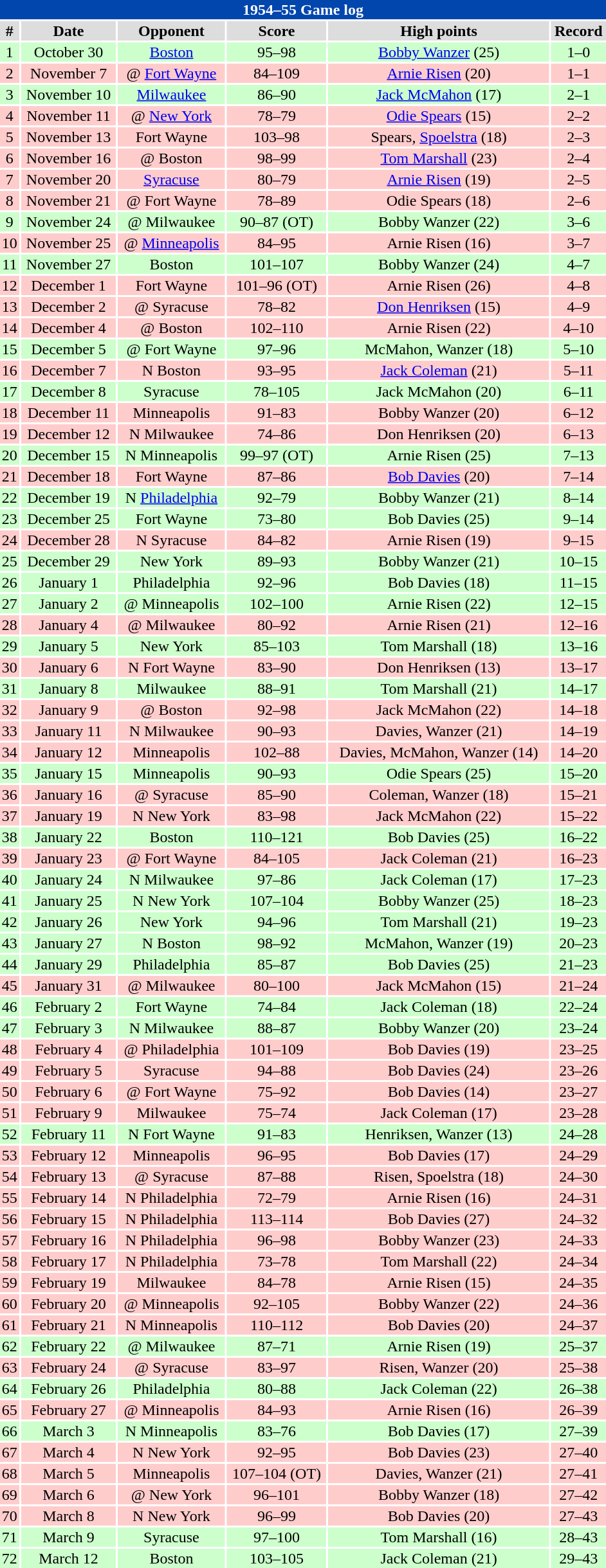<table class="toccolours collapsible" width=50% style="clear:both; margin:1.5em auto; text-align:center">
<tr>
<th colspan=11 style="background:#0046AD; color:white;">1954–55 Game log</th>
</tr>
<tr align="center" bgcolor="#dddddd">
<td><strong>#</strong></td>
<td><strong>Date</strong></td>
<td><strong>Opponent</strong></td>
<td><strong>Score</strong></td>
<td><strong>High points</strong></td>
<td><strong>Record</strong></td>
</tr>
<tr align="center" bgcolor="ccffcc">
<td>1</td>
<td>October 30</td>
<td><a href='#'>Boston</a></td>
<td>95–98</td>
<td><a href='#'>Bobby Wanzer</a> (25)</td>
<td>1–0</td>
</tr>
<tr align="center" bgcolor="ffcccc">
<td>2</td>
<td>November 7</td>
<td>@ <a href='#'>Fort Wayne</a></td>
<td>84–109</td>
<td><a href='#'>Arnie Risen</a> (20)</td>
<td>1–1</td>
</tr>
<tr align="center" bgcolor="ccffcc">
<td>3</td>
<td>November 10</td>
<td><a href='#'>Milwaukee</a></td>
<td>86–90</td>
<td><a href='#'>Jack McMahon</a> (17)</td>
<td>2–1</td>
</tr>
<tr align="center" bgcolor="ffcccc">
<td>4</td>
<td>November 11</td>
<td>@ <a href='#'>New York</a></td>
<td>78–79</td>
<td><a href='#'>Odie Spears</a> (15)</td>
<td>2–2</td>
</tr>
<tr align="center" bgcolor="ffcccc">
<td>5</td>
<td>November 13</td>
<td>Fort Wayne</td>
<td>103–98</td>
<td>Spears, <a href='#'>Spoelstra</a> (18)</td>
<td>2–3</td>
</tr>
<tr align="center" bgcolor="ffcccc">
<td>6</td>
<td>November 16</td>
<td>@ Boston</td>
<td>98–99</td>
<td><a href='#'>Tom Marshall</a> (23)</td>
<td>2–4</td>
</tr>
<tr align="center" bgcolor="ffcccc">
<td>7</td>
<td>November 20</td>
<td><a href='#'>Syracuse</a></td>
<td>80–79</td>
<td><a href='#'>Arnie Risen</a> (19)</td>
<td>2–5</td>
</tr>
<tr align="center" bgcolor="ffcccc">
<td>8</td>
<td>November 21</td>
<td>@ Fort Wayne</td>
<td>78–89</td>
<td>Odie Spears (18)</td>
<td>2–6</td>
</tr>
<tr align="center" bgcolor="ccffcc">
<td>9</td>
<td>November 24</td>
<td>@ Milwaukee</td>
<td>90–87 (OT)</td>
<td>Bobby Wanzer (22)</td>
<td>3–6</td>
</tr>
<tr align="center" bgcolor="ffcccc">
<td>10</td>
<td>November 25</td>
<td>@ <a href='#'>Minneapolis</a></td>
<td>84–95</td>
<td>Arnie Risen (16)</td>
<td>3–7</td>
</tr>
<tr align="center" bgcolor="ccffcc">
<td>11</td>
<td>November 27</td>
<td>Boston</td>
<td>101–107</td>
<td>Bobby Wanzer (24)</td>
<td>4–7</td>
</tr>
<tr align="center" bgcolor="ffcccc">
<td>12</td>
<td>December 1</td>
<td>Fort Wayne</td>
<td>101–96 (OT)</td>
<td>Arnie Risen (26)</td>
<td>4–8</td>
</tr>
<tr align="center" bgcolor="ffcccc">
<td>13</td>
<td>December 2</td>
<td>@ Syracuse</td>
<td>78–82</td>
<td><a href='#'>Don Henriksen</a> (15)</td>
<td>4–9</td>
</tr>
<tr align="center" bgcolor="ffcccc">
<td>14</td>
<td>December 4</td>
<td>@ Boston</td>
<td>102–110</td>
<td>Arnie Risen (22)</td>
<td>4–10</td>
</tr>
<tr align="center" bgcolor="ccffcc">
<td>15</td>
<td>December 5</td>
<td>@ Fort Wayne</td>
<td>97–96</td>
<td>McMahon, Wanzer (18)</td>
<td>5–10</td>
</tr>
<tr align="center" bgcolor="ffcccc">
<td>16</td>
<td>December 7</td>
<td>N Boston</td>
<td>93–95</td>
<td><a href='#'>Jack Coleman</a> (21)</td>
<td>5–11</td>
</tr>
<tr align="center" bgcolor="ccffcc">
<td>17</td>
<td>December 8</td>
<td>Syracuse</td>
<td>78–105</td>
<td>Jack McMahon (20)</td>
<td>6–11</td>
</tr>
<tr align="center" bgcolor="ffcccc">
<td>18</td>
<td>December 11</td>
<td>Minneapolis</td>
<td>91–83</td>
<td>Bobby Wanzer (20)</td>
<td>6–12</td>
</tr>
<tr align="center" bgcolor="ffcccc">
<td>19</td>
<td>December 12</td>
<td>N Milwaukee</td>
<td>74–86</td>
<td>Don Henriksen (20)</td>
<td>6–13</td>
</tr>
<tr align="center" bgcolor="ccffcc">
<td>20</td>
<td>December 15</td>
<td>N Minneapolis</td>
<td>99–97 (OT)</td>
<td>Arnie Risen (25)</td>
<td>7–13</td>
</tr>
<tr align="center" bgcolor="ffcccc">
<td>21</td>
<td>December 18</td>
<td>Fort Wayne</td>
<td>87–86</td>
<td><a href='#'>Bob Davies</a> (20)</td>
<td>7–14</td>
</tr>
<tr align="center" bgcolor="ccffcc">
<td>22</td>
<td>December 19</td>
<td>N <a href='#'>Philadelphia</a></td>
<td>92–79</td>
<td>Bobby Wanzer (21)</td>
<td>8–14</td>
</tr>
<tr align="center" bgcolor="ccffcc">
<td>23</td>
<td>December 25</td>
<td>Fort Wayne</td>
<td>73–80</td>
<td>Bob Davies (25)</td>
<td>9–14</td>
</tr>
<tr align="center" bgcolor="ffcccc">
<td>24</td>
<td>December 28</td>
<td>N Syracuse</td>
<td>84–82</td>
<td>Arnie Risen (19)</td>
<td>9–15</td>
</tr>
<tr align="center" bgcolor="ccffcc">
<td>25</td>
<td>December 29</td>
<td>New York</td>
<td>89–93</td>
<td>Bobby Wanzer (21)</td>
<td>10–15</td>
</tr>
<tr align="center" bgcolor="ccffcc">
<td>26</td>
<td>January 1</td>
<td>Philadelphia</td>
<td>92–96</td>
<td>Bob Davies (18)</td>
<td>11–15</td>
</tr>
<tr align="center" bgcolor="ccffcc">
<td>27</td>
<td>January 2</td>
<td>@ Minneapolis</td>
<td>102–100</td>
<td>Arnie Risen (22)</td>
<td>12–15</td>
</tr>
<tr align="center" bgcolor="ffcccc">
<td>28</td>
<td>January 4</td>
<td>@ Milwaukee</td>
<td>80–92</td>
<td>Arnie Risen (21)</td>
<td>12–16</td>
</tr>
<tr align="center" bgcolor="ccffcc">
<td>29</td>
<td>January 5</td>
<td>New York</td>
<td>85–103</td>
<td>Tom Marshall (18)</td>
<td>13–16</td>
</tr>
<tr align="center" bgcolor="ffcccc">
<td>30</td>
<td>January 6</td>
<td>N Fort Wayne</td>
<td>83–90</td>
<td>Don Henriksen (13)</td>
<td>13–17</td>
</tr>
<tr align="center" bgcolor="ccffcc">
<td>31</td>
<td>January 8</td>
<td>Milwaukee</td>
<td>88–91</td>
<td>Tom Marshall (21)</td>
<td>14–17</td>
</tr>
<tr align="center" bgcolor="ffcccc">
<td>32</td>
<td>January 9</td>
<td>@ Boston</td>
<td>92–98</td>
<td>Jack McMahon (22)</td>
<td>14–18</td>
</tr>
<tr align="center" bgcolor="ffcccc">
<td>33</td>
<td>January 11</td>
<td>N Milwaukee</td>
<td>90–93</td>
<td>Davies, Wanzer (21)</td>
<td>14–19</td>
</tr>
<tr align="center" bgcolor="ffcccc">
<td>34</td>
<td>January 12</td>
<td>Minneapolis</td>
<td>102–88</td>
<td>Davies, McMahon, Wanzer (14)</td>
<td>14–20</td>
</tr>
<tr align="center" bgcolor="ccffcc">
<td>35</td>
<td>January 15</td>
<td>Minneapolis</td>
<td>90–93</td>
<td>Odie Spears (25)</td>
<td>15–20</td>
</tr>
<tr align="center" bgcolor="ffcccc">
<td>36</td>
<td>January 16</td>
<td>@ Syracuse</td>
<td>85–90</td>
<td>Coleman, Wanzer (18)</td>
<td>15–21</td>
</tr>
<tr align="center" bgcolor="ffcccc">
<td>37</td>
<td>January 19</td>
<td>N New York</td>
<td>83–98</td>
<td>Jack McMahon (22)</td>
<td>15–22</td>
</tr>
<tr align="center" bgcolor="ccffcc">
<td>38</td>
<td>January 22</td>
<td>Boston</td>
<td>110–121</td>
<td>Bob Davies (25)</td>
<td>16–22</td>
</tr>
<tr align="center" bgcolor="ffcccc">
<td>39</td>
<td>January 23</td>
<td>@ Fort Wayne</td>
<td>84–105</td>
<td>Jack Coleman (21)</td>
<td>16–23</td>
</tr>
<tr align="center" bgcolor="ccffcc">
<td>40</td>
<td>January 24</td>
<td>N Milwaukee</td>
<td>97–86</td>
<td>Jack Coleman (17)</td>
<td>17–23</td>
</tr>
<tr align="center" bgcolor="ccffcc">
<td>41</td>
<td>January 25</td>
<td>N New York</td>
<td>107–104</td>
<td>Bobby Wanzer (25)</td>
<td>18–23</td>
</tr>
<tr align="center" bgcolor="ccffcc">
<td>42</td>
<td>January 26</td>
<td>New York</td>
<td>94–96</td>
<td>Tom Marshall (21)</td>
<td>19–23</td>
</tr>
<tr align="center" bgcolor="ccffcc">
<td>43</td>
<td>January 27</td>
<td>N Boston</td>
<td>98–92</td>
<td>McMahon, Wanzer (19)</td>
<td>20–23</td>
</tr>
<tr align="center" bgcolor="ccffcc">
<td>44</td>
<td>January 29</td>
<td>Philadelphia</td>
<td>85–87</td>
<td>Bob Davies (25)</td>
<td>21–23</td>
</tr>
<tr align="center" bgcolor="ffcccc">
<td>45</td>
<td>January 31</td>
<td>@ Milwaukee</td>
<td>80–100</td>
<td>Jack McMahon (15)</td>
<td>21–24</td>
</tr>
<tr align="center" bgcolor="ccffcc">
<td>46</td>
<td>February 2</td>
<td>Fort Wayne</td>
<td>74–84</td>
<td>Jack Coleman (18)</td>
<td>22–24</td>
</tr>
<tr align="center" bgcolor="ccffcc">
<td>47</td>
<td>February 3</td>
<td>N Milwaukee</td>
<td>88–87</td>
<td>Bobby Wanzer (20)</td>
<td>23–24</td>
</tr>
<tr align="center" bgcolor="ffcccc">
<td>48</td>
<td>February 4</td>
<td>@ Philadelphia</td>
<td>101–109</td>
<td>Bob Davies (19)</td>
<td>23–25</td>
</tr>
<tr align="center" bgcolor="ffcccc">
<td>49</td>
<td>February 5</td>
<td>Syracuse</td>
<td>94–88</td>
<td>Bob Davies (24)</td>
<td>23–26</td>
</tr>
<tr align="center" bgcolor="ffcccc">
<td>50</td>
<td>February 6</td>
<td>@ Fort Wayne</td>
<td>75–92</td>
<td>Bob Davies (14)</td>
<td>23–27</td>
</tr>
<tr align="center" bgcolor="ffcccc">
<td>51</td>
<td>February 9</td>
<td>Milwaukee</td>
<td>75–74</td>
<td>Jack Coleman (17)</td>
<td>23–28</td>
</tr>
<tr align="center" bgcolor="ccffcc">
<td>52</td>
<td>February 11</td>
<td>N Fort Wayne</td>
<td>91–83</td>
<td>Henriksen, Wanzer (13)</td>
<td>24–28</td>
</tr>
<tr align="center" bgcolor="ffcccc">
<td>53</td>
<td>February 12</td>
<td>Minneapolis</td>
<td>96–95</td>
<td>Bob Davies (17)</td>
<td>24–29</td>
</tr>
<tr align="center" bgcolor="ffcccc">
<td>54</td>
<td>February 13</td>
<td>@ Syracuse</td>
<td>87–88</td>
<td>Risen, Spoelstra (18)</td>
<td>24–30</td>
</tr>
<tr align="center" bgcolor="ffcccc">
<td>55</td>
<td>February 14</td>
<td>N Philadelphia</td>
<td>72–79</td>
<td>Arnie Risen (16)</td>
<td>24–31</td>
</tr>
<tr align="center" bgcolor="ffcccc">
<td>56</td>
<td>February 15</td>
<td>N Philadelphia</td>
<td>113–114</td>
<td>Bob Davies (27)</td>
<td>24–32</td>
</tr>
<tr align="center" bgcolor="ffcccc">
<td>57</td>
<td>February 16</td>
<td>N Philadelphia</td>
<td>96–98</td>
<td>Bobby Wanzer (23)</td>
<td>24–33</td>
</tr>
<tr align="center" bgcolor="ffcccc">
<td>58</td>
<td>February 17</td>
<td>N Philadelphia</td>
<td>73–78</td>
<td>Tom Marshall (22)</td>
<td>24–34</td>
</tr>
<tr align="center" bgcolor="ffcccc">
<td>59</td>
<td>February 19</td>
<td>Milwaukee</td>
<td>84–78</td>
<td>Arnie Risen (15)</td>
<td>24–35</td>
</tr>
<tr align="center" bgcolor="ffcccc">
<td>60</td>
<td>February 20</td>
<td>@ Minneapolis</td>
<td>92–105</td>
<td>Bobby Wanzer (22)</td>
<td>24–36</td>
</tr>
<tr align="center" bgcolor="ffcccc">
<td>61</td>
<td>February 21</td>
<td>N Minneapolis</td>
<td>110–112</td>
<td>Bob Davies (20)</td>
<td>24–37</td>
</tr>
<tr align="center" bgcolor="ccffcc">
<td>62</td>
<td>February 22</td>
<td>@ Milwaukee</td>
<td>87–71</td>
<td>Arnie Risen (19)</td>
<td>25–37</td>
</tr>
<tr align="center" bgcolor="ffcccc">
<td>63</td>
<td>February 24</td>
<td>@ Syracuse</td>
<td>83–97</td>
<td>Risen, Wanzer (20)</td>
<td>25–38</td>
</tr>
<tr align="center" bgcolor="ccffcc">
<td>64</td>
<td>February 26</td>
<td>Philadelphia</td>
<td>80–88</td>
<td>Jack Coleman (22)</td>
<td>26–38</td>
</tr>
<tr align="center" bgcolor="ffcccc">
<td>65</td>
<td>February 27</td>
<td>@ Minneapolis</td>
<td>84–93</td>
<td>Arnie Risen (16)</td>
<td>26–39</td>
</tr>
<tr align="center" bgcolor="ccffcc">
<td>66</td>
<td>March 3</td>
<td>N Minneapolis</td>
<td>83–76</td>
<td>Bob Davies (17)</td>
<td>27–39</td>
</tr>
<tr align="center" bgcolor="ffcccc">
<td>67</td>
<td>March 4</td>
<td>N New York</td>
<td>92–95</td>
<td>Bob Davies (23)</td>
<td>27–40</td>
</tr>
<tr align="center" bgcolor="ffcccc">
<td>68</td>
<td>March 5</td>
<td>Minneapolis</td>
<td>107–104 (OT)</td>
<td>Davies, Wanzer (21)</td>
<td>27–41</td>
</tr>
<tr align="center" bgcolor="ffcccc">
<td>69</td>
<td>March 6</td>
<td>@ New York</td>
<td>96–101</td>
<td>Bobby Wanzer (18)</td>
<td>27–42</td>
</tr>
<tr align="center" bgcolor="ffcccc">
<td>70</td>
<td>March 8</td>
<td>N New York</td>
<td>96–99</td>
<td>Bob Davies (20)</td>
<td>27–43</td>
</tr>
<tr align="center" bgcolor="ccffcc">
<td>71</td>
<td>March 9</td>
<td>Syracuse</td>
<td>97–100</td>
<td>Tom Marshall (16)</td>
<td>28–43</td>
</tr>
<tr align="center" bgcolor="ccffcc">
<td>72</td>
<td>March 12</td>
<td>Boston</td>
<td>103–105</td>
<td>Jack Coleman (21)</td>
<td>29–43</td>
</tr>
</table>
